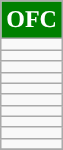<table class="wikitable collapsible collapsed" style="display: inline-table;">
<tr>
<th style="background-color:#008000; color:white; ">OFC</th>
</tr>
<tr>
<td></td>
</tr>
<tr>
<td></td>
</tr>
<tr>
<td></td>
</tr>
<tr>
<td></td>
</tr>
<tr>
<td></td>
</tr>
<tr>
<td></td>
</tr>
<tr>
<td></td>
</tr>
<tr>
<td></td>
</tr>
<tr>
<td></td>
</tr>
<tr>
<td></td>
</tr>
<tr>
</tr>
</table>
